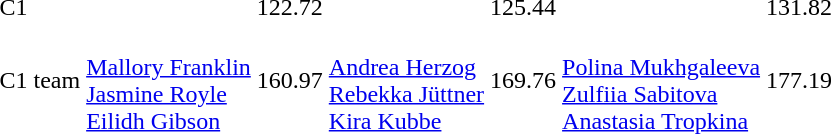<table>
<tr>
<td>C1</td>
<td></td>
<td>122.72</td>
<td></td>
<td>125.44</td>
<td></td>
<td>131.82</td>
</tr>
<tr>
<td>C1 team</td>
<td><br><a href='#'>Mallory Franklin</a><br><a href='#'>Jasmine Royle</a><br><a href='#'>Eilidh Gibson</a></td>
<td>160.97</td>
<td><br><a href='#'>Andrea Herzog</a><br><a href='#'>Rebekka Jüttner</a><br><a href='#'>Kira Kubbe</a></td>
<td>169.76</td>
<td><br><a href='#'>Polina Mukhgaleeva</a><br><a href='#'>Zulfiia Sabitova</a><br><a href='#'>Anastasia Tropkina</a></td>
<td>177.19</td>
</tr>
</table>
